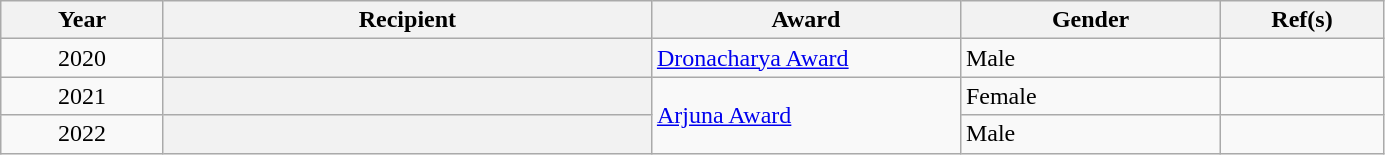<table class="wikitable plainrowheaders sortable" style="width:73%">
<tr>
<th scope="col" style="width:10%">Year</th>
<th scope="col" style="width:30%">Recipient</th>
<th scope="col" style="width:19%">Award</th>
<th scope="col" style="width:16%">Gender</th>
<th scope="col" style="width:10%">Ref(s)</th>
</tr>
<tr>
<td style="text-align:center;">2020</td>
<th scope="row"></th>
<td><a href='#'>Dronacharya Award</a></td>
<td>Male</td>
<td></td>
</tr>
<tr>
<td style="text-align:center;">2021</td>
<th scope="row"></th>
<td rowspan="2"><a href='#'>Arjuna Award</a></td>
<td>Female</td>
<td></td>
</tr>
<tr>
<td style="text-align:center;">2022</td>
<th scope="row"></th>
<td>Male</td>
<td></td>
</tr>
</table>
